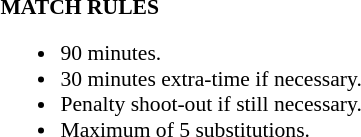<table width=100% style="font-size: 90%">
<tr>
<td width=50% valign=top><br><strong>MATCH RULES</strong><ul><li>90 minutes.</li><li>30 minutes extra-time if necessary.</li><li>Penalty shoot-out if still necessary.</li><li>Maximum of 5 substitutions.</li></ul></td>
</tr>
</table>
